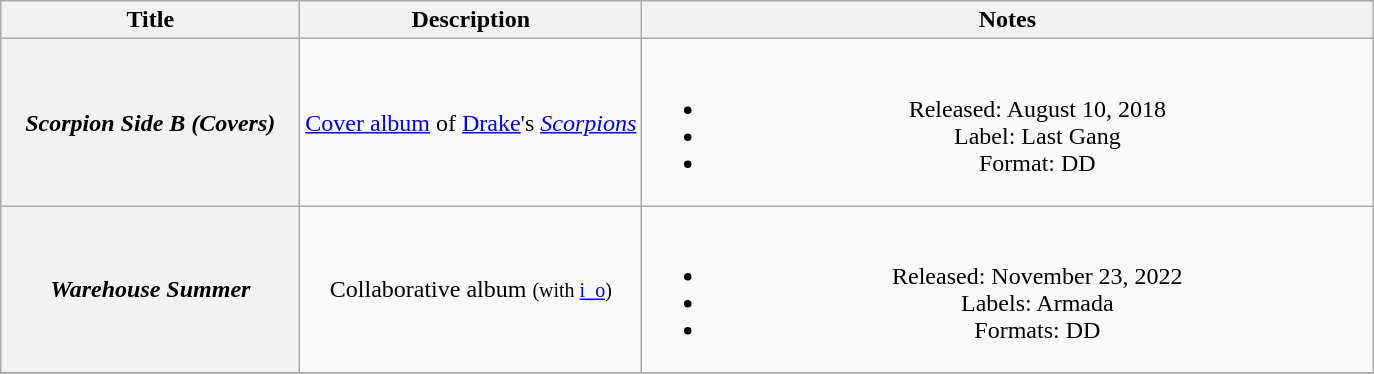<table class="wikitable plainrowheaders" style="text-align:center;">
<tr>
<th scope="col" style="width:12em;">Title</th>
<th scope="col">Description</th>
<th scope="col" style="width:30em;">Notes</th>
</tr>
<tr>
<th scope="row"><em>Scorpion Side B (Covers)</em></th>
<td><a href='#'>Cover album</a> of <a href='#'>Drake</a>'s <em><a href='#'>Scorpions</a></em></td>
<td><br><ul><li>Released: August 10, 2018 </li><li>Label: Last Gang</li><li>Format: DD</li></ul></td>
</tr>
<tr>
<th scope="row"><em>Warehouse Summer</em></th>
<td>Collaborative album <small>(with <a href='#'>i_o</a>)</small></td>
<td><br><ul><li>Released: November 23, 2022</li><li>Labels: Armada</li><li>Formats: DD</li></ul></td>
</tr>
<tr>
</tr>
</table>
